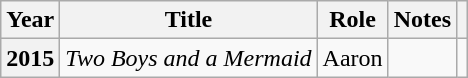<table class="wikitable sortable plainrowheaders">
<tr>
<th scope="col">Year</th>
<th scope="col">Title</th>
<th scope="col">Role</th>
<th scope="col" class="unsortable">Notes</th>
<th scope="col" class="unsortable"></th>
</tr>
<tr>
<th scope="row">2015</th>
<td><em>Two Boys and a Mermaid</em></td>
<td>Aaron</td>
<td></td>
<td></td>
</tr>
</table>
